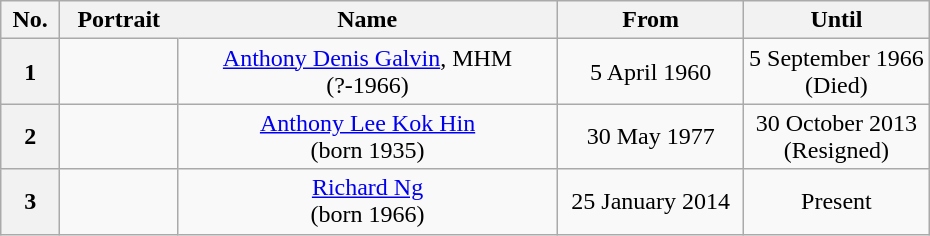<table class="wikitable" style="text-align:center;">
<tr>
<th scope="col">No.</th>
<th scope="col" style="border-right:none;">Portrait</th>
<th scope="col" style="border-left:none;">Name</th>
<th scope="col" style="width:20%;">From</th>
<th scope="col" style="width:20%;">Until</th>
</tr>
<tr>
<th scope="row">1</th>
<td></td>
<td><a href='#'>Anthony Denis Galvin</a>, MHM <br> (?-1966)</td>
<td>5 April 1960</td>
<td>5 September 1966 <br> (Died)</td>
</tr>
<tr>
<th>2</th>
<td></td>
<td><a href='#'>Anthony Lee Kok Hin</a> <br> (born 1935)</td>
<td>30 May 1977</td>
<td>30 October 2013 <br> (Resigned)</td>
</tr>
<tr>
<th>3</th>
<td></td>
<td><a href='#'>Richard Ng</a> <br> (born 1966)</td>
<td>25 January 2014</td>
<td>Present</td>
</tr>
</table>
